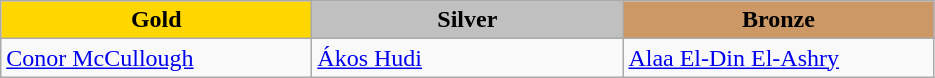<table class="wikitable" style="text-align:left">
<tr align="center">
<td width=200 bgcolor=gold><strong>Gold</strong></td>
<td width=200 bgcolor=silver><strong>Silver</strong></td>
<td width=200 bgcolor=CC9966><strong>Bronze</strong></td>
</tr>
<tr>
<td><a href='#'>Conor McCullough</a><br></td>
<td><a href='#'>Ákos Hudi</a><br></td>
<td><a href='#'>Alaa El-Din El-Ashry</a><br></td>
</tr>
</table>
